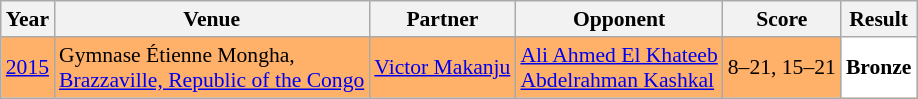<table class="sortable wikitable" style="font-size: 90%;">
<tr>
<th>Year</th>
<th>Venue</th>
<th>Partner</th>
<th>Opponent</th>
<th>Score</th>
<th>Result</th>
</tr>
<tr style="background:#FFB069">
<td align="center"><a href='#'>2015</a></td>
<td align="left">Gymnase Étienne Mongha,<br><a href='#'>Brazzaville, Republic of the Congo</a></td>
<td align="left"> <a href='#'>Victor Makanju</a></td>
<td align="left"> <a href='#'>Ali Ahmed El Khateeb</a> <br>  <a href='#'>Abdelrahman Kashkal</a></td>
<td align="left">8–21, 15–21</td>
<td style="text-align:left; background:white"> <strong>Bronze</strong></td>
</tr>
</table>
